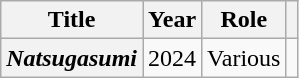<table class="wikitable plainrowheaders">
<tr>
<th scope="col">Title</th>
<th scope="col">Year</th>
<th scope="col">Role</th>
<th scope="col"></th>
</tr>
<tr>
<th scope="row"><em>Natsugasumi</em></th>
<td>2024</td>
<td>Various</td>
<td style="text-align:center"></td>
</tr>
</table>
